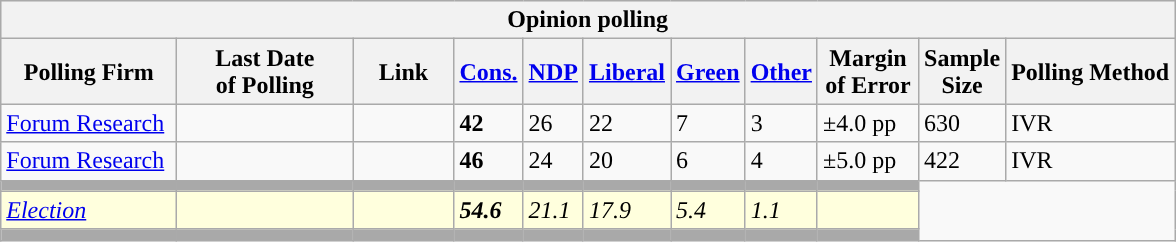<table class="wikitable collapsible sortable collapsed">
<tr style="background:#e9e9e9;">
<th style="width:640px,;" colspan="11">Opinion polling</th>
</tr>
<tr style="background:#e9e9e9;">
<th style="width:110px">Polling Firm</th>
<th style="width:110px">Last Date<br>of Polling</th>
<th style="width:60px" class="unsortable">Link</th>
<th style="background-color:"><a href='#'>Cons.</a></th>
<th style="background-color:"><a href='#'>NDP</a></th>
<th style="background-color:"><a href='#'>Liberal</a></th>
<th style="background-color:"><a href='#'>Green</a></th>
<th style="background-color:"><a href='#'>Other</a></th>
<th style="width:60px;" class=unsortable>Margin<br>of Error</th>
<th style="width:50px;" class=unsortable>Sample<br>Size</th>
<th class=unsortable>Polling Method</th>
</tr>
<tr>
<td><a href='#'>Forum Research</a></td>
<td></td>
<td></td>
<td><strong>42</strong></td>
<td>26</td>
<td>22</td>
<td>7</td>
<td>3</td>
<td>±4.0 pp</td>
<td>630</td>
<td>IVR</td>
</tr>
<tr>
<td><a href='#'>Forum Research</a></td>
<td></td>
<td></td>
<td><strong>46</strong></td>
<td>24</td>
<td>20</td>
<td>6</td>
<td>4</td>
<td>±5.0 pp</td>
<td>422</td>
<td>IVR</td>
</tr>
<tr style="background:Darkgrey;">
<td></td>
<td></td>
<td></td>
<td></td>
<td></td>
<td></td>
<td></td>
<td></td>
<td></td>
</tr>
<tr>
<td style="background:#ffd;"><em><a href='#'>Election</a></em></td>
<td style="background:#ffd;"></td>
<td style="background:#ffd;"></td>
<td style="background:#ffd;"><strong><em>54.6</em></strong></td>
<td style="background:#ffd;"><em>21.1</em></td>
<td style="background:#ffd;"><em>17.9</em></td>
<td style="background:#ffd;"><em>5.4</em></td>
<td style="background:#ffd;"><em>1.1</em></td>
<td style="background:#ffd;"></td>
</tr>
<tr style="background:Darkgrey;">
<td></td>
<td></td>
<td></td>
<td></td>
<td></td>
<td></td>
<td></td>
<td></td>
<td></td>
</tr>
</table>
